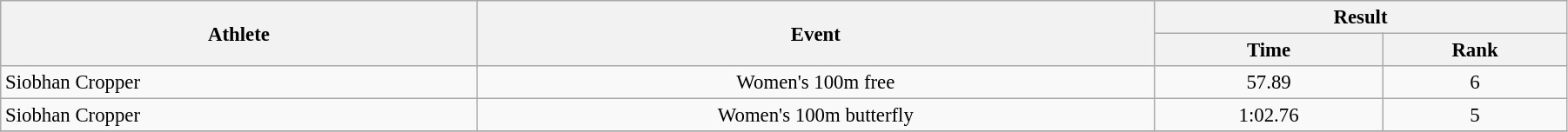<table class=wikitable style="font-size:95%" width="95%">
<tr>
<th rowspan="2">Athlete</th>
<th rowspan="2">Event</th>
<th colspan="2">Result</th>
</tr>
<tr>
<th>Time</th>
<th>Rank</th>
</tr>
<tr>
<td>Siobhan Cropper</td>
<td align=center>Women's 100m free</td>
<td align=center>57.89</td>
<td align=center>6</td>
</tr>
<tr>
<td>Siobhan Cropper</td>
<td align=center>Women's 100m butterfly</td>
<td align=center>1:02.76</td>
<td align=center>5</td>
</tr>
<tr>
</tr>
</table>
